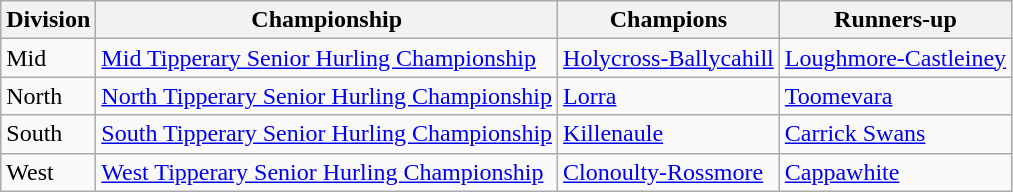<table class=wikitable>
<tr>
<th>Division</th>
<th>Championship</th>
<th>Champions</th>
<th>Runners-up</th>
</tr>
<tr>
<td>Mid</td>
<td><a href='#'>Mid Tipperary Senior Hurling Championship</a></td>
<td><a href='#'>Holycross-Ballycahill</a></td>
<td><a href='#'>Loughmore-Castleiney</a></td>
</tr>
<tr>
<td>North</td>
<td><a href='#'>North Tipperary Senior Hurling Championship</a></td>
<td><a href='#'>Lorra</a></td>
<td><a href='#'>Toomevara</a></td>
</tr>
<tr>
<td>South</td>
<td><a href='#'>South Tipperary Senior Hurling Championship</a></td>
<td><a href='#'>Killenaule</a></td>
<td><a href='#'>Carrick Swans</a></td>
</tr>
<tr>
<td>West</td>
<td><a href='#'>West Tipperary Senior Hurling Championship</a></td>
<td><a href='#'>Clonoulty-Rossmore</a></td>
<td><a href='#'>Cappawhite</a></td>
</tr>
</table>
